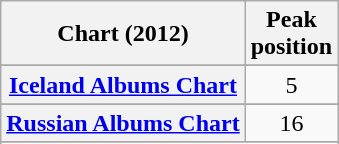<table class="wikitable plainrowheaders sortable" style="text-align:center;">
<tr>
<th scope="col">Chart (2012)</th>
<th scope="col">Peak<br>position</th>
</tr>
<tr>
</tr>
<tr>
</tr>
<tr>
</tr>
<tr>
</tr>
<tr>
</tr>
<tr>
</tr>
<tr>
</tr>
<tr>
</tr>
<tr>
</tr>
<tr>
</tr>
<tr>
</tr>
<tr>
<th scope="row"><a href='#'>Iceland Albums Chart</a></th>
<td>5</td>
</tr>
<tr>
</tr>
<tr>
</tr>
<tr>
</tr>
<tr>
</tr>
<tr>
</tr>
<tr>
</tr>
<tr>
<th scope="row"><a href='#'>Russian Albums Chart</a></th>
<td>16</td>
</tr>
<tr>
</tr>
<tr>
</tr>
<tr>
</tr>
<tr>
</tr>
<tr>
</tr>
<tr>
</tr>
<tr>
</tr>
<tr>
</tr>
<tr>
</tr>
<tr>
</tr>
<tr>
</tr>
</table>
